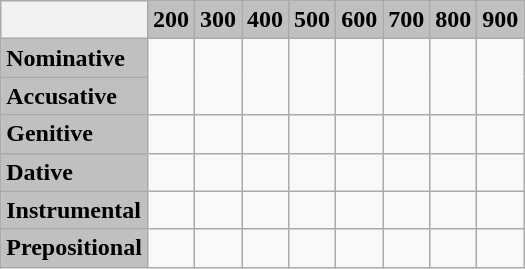<table class="wikitable">
<tr>
<th></th>
<th style="background:#C0C0C0">200</th>
<th style="background:#C0C0C0">300</th>
<th style="background:#C0C0C0">400</th>
<th style="background:#C0C0C0">500</th>
<th style="background:#C0C0C0">600</th>
<th style="background:#C0C0C0">700</th>
<th style="background:#C0C0C0">800</th>
<th style="background:#C0C0C0">900</th>
</tr>
<tr>
<td style="background:#C0C0C0"><strong>Nominative</strong></td>
<td rowspan="2"></td>
<td rowspan="2"></td>
<td rowspan="2"></td>
<td rowspan="2"></td>
<td rowspan="2"></td>
<td rowspan="2"></td>
<td rowspan="2"></td>
<td rowspan="2"></td>
</tr>
<tr>
<td style="background:#C0C0C0"><strong>Accusative</strong></td>
</tr>
<tr>
<td style="background:#C0C0C0"><strong>Genitive</strong></td>
<td></td>
<td></td>
<td></td>
<td></td>
<td></td>
<td></td>
<td></td>
<td></td>
</tr>
<tr>
<td style="background:#C0C0C0"><strong>Dative</strong></td>
<td></td>
<td></td>
<td></td>
<td></td>
<td></td>
<td></td>
<td></td>
<td></td>
</tr>
<tr>
<td style="background:#C0C0C0"><strong>Instrumental</strong></td>
<td></td>
<td></td>
<td></td>
<td></td>
<td></td>
<td></td>
<td></td>
<td></td>
</tr>
<tr>
<td style="background:#C0C0C0"><strong>Prepositional</strong></td>
<td></td>
<td></td>
<td></td>
<td></td>
<td></td>
<td></td>
<td></td>
<td></td>
</tr>
</table>
